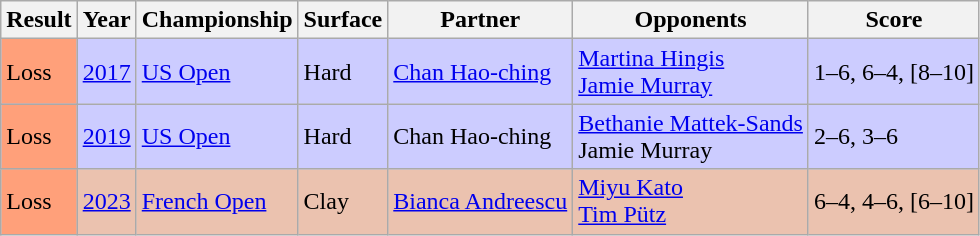<table class="sortable wikitable">
<tr>
<th>Result</th>
<th>Year</th>
<th>Championship</th>
<th>Surface</th>
<th>Partner</th>
<th>Opponents</th>
<th class="unsortable">Score</th>
</tr>
<tr style="background:#ccf;">
<td style="background:#ffa07a;">Loss</td>
<td><a href='#'>2017</a></td>
<td><a href='#'>US Open</a></td>
<td>Hard</td>
<td> <a href='#'>Chan Hao-ching</a></td>
<td> <a href='#'>Martina Hingis</a><br> <a href='#'>Jamie Murray</a></td>
<td>1–6, 6–4, [8–10]</td>
</tr>
<tr style="background:#ccf;">
<td style="background:#ffa07a;">Loss</td>
<td><a href='#'>2019</a></td>
<td><a href='#'>US Open</a></td>
<td>Hard</td>
<td> Chan Hao-ching</td>
<td> <a href='#'>Bethanie Mattek-Sands</a><br> Jamie Murray</td>
<td>2–6, 3–6</td>
</tr>
<tr style="background:#ebc2af;">
<td bgcolor=ffa07a>Loss</td>
<td><a href='#'>2023</a></td>
<td><a href='#'>French Open</a></td>
<td>Clay</td>
<td> <a href='#'>Bianca Andreescu</a></td>
<td> <a href='#'>Miyu Kato</a><br> <a href='#'>Tim Pütz</a></td>
<td>6–4, 4–6, [6–10]</td>
</tr>
</table>
